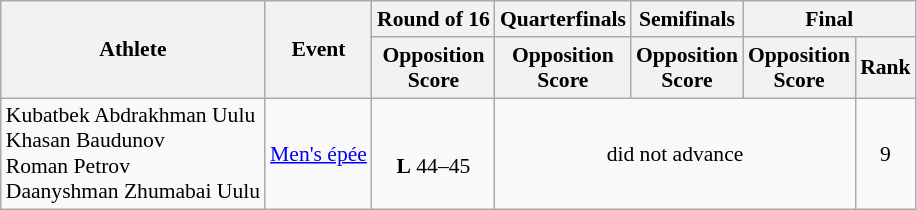<table class=wikitable style=font-size:90%;text-align:center>
<tr>
<th rowspan="2">Athlete</th>
<th rowspan="2">Event</th>
<th>Round of 16</th>
<th>Quarterfinals</th>
<th>Semifinals</th>
<th colspan="2">Final</th>
</tr>
<tr>
<th>Opposition<br>Score</th>
<th>Opposition<br>Score</th>
<th>Opposition<br>Score</th>
<th>Opposition<br>Score</th>
<th>Rank</th>
</tr>
<tr>
<td align=left>Kubatbek Abdrakhman Uulu<br>Khasan Baudunov<br>Roman Petrov<br>Daanyshman Zhumabai Uulu</td>
<td align=left><a href='#'>Men's épée</a></td>
<td><br><strong>L</strong> 44–45</td>
<td colspan=3>did not advance</td>
<td>9</td>
</tr>
</table>
